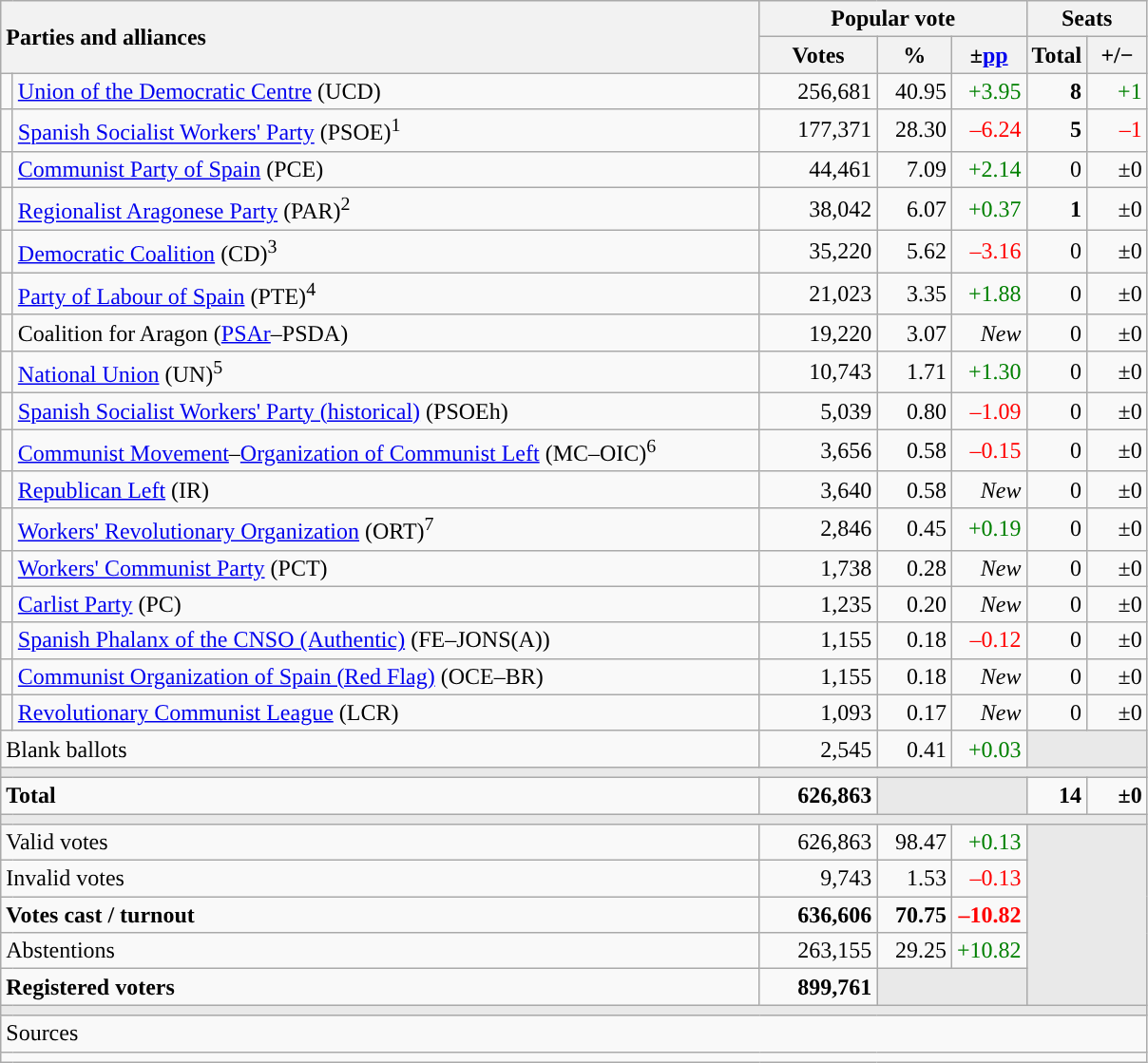<table class="wikitable" style="text-align:right;">
<tr>
<th style="text-align:left;" rowspan="2" colspan="2" width="525">Parties and alliances</th>
<th colspan="3">Popular vote</th>
<th colspan="2">Seats</th>
</tr>
<tr>
<th width="75">Votes</th>
<th width="45">%</th>
<th width="45">±<a href='#'>pp</a></th>
<th width="35">Total</th>
<th width="35">+/−</th>
</tr>
<tr>
<td width="1" style="color:inherit;background:"></td>
<td align="left"><a href='#'>Union of the Democratic Centre</a> (UCD)</td>
<td>256,681</td>
<td>40.95</td>
<td style="color:green;">+3.95</td>
<td><strong>8</strong></td>
<td style="color:green;">+1</td>
</tr>
<tr>
<td style="color:inherit;background:"></td>
<td align="left"><a href='#'>Spanish Socialist Workers' Party</a> (PSOE)<sup>1</sup></td>
<td>177,371</td>
<td>28.30</td>
<td style="color:red;">–6.24</td>
<td><strong>5</strong></td>
<td style="color:red;">–1</td>
</tr>
<tr>
<td style="color:inherit;background:"></td>
<td align="left"><a href='#'>Communist Party of Spain</a> (PCE)</td>
<td>44,461</td>
<td>7.09</td>
<td style="color:green;">+2.14</td>
<td>0</td>
<td>±0</td>
</tr>
<tr>
<td style="color:inherit;background:"></td>
<td align="left"><a href='#'>Regionalist Aragonese Party</a> (PAR)<sup>2</sup></td>
<td>38,042</td>
<td>6.07</td>
<td style="color:green;">+0.37</td>
<td><strong>1</strong></td>
<td>±0</td>
</tr>
<tr>
<td style="color:inherit;background:"></td>
<td align="left"><a href='#'>Democratic Coalition</a> (CD)<sup>3</sup></td>
<td>35,220</td>
<td>5.62</td>
<td style="color:red;">–3.16</td>
<td>0</td>
<td>±0</td>
</tr>
<tr>
<td style="color:inherit;background:"></td>
<td align="left"><a href='#'>Party of Labour of Spain</a> (PTE)<sup>4</sup></td>
<td>21,023</td>
<td>3.35</td>
<td style="color:green;">+1.88</td>
<td>0</td>
<td>±0</td>
</tr>
<tr>
<td style="color:inherit;background:"></td>
<td align="left">Coalition for Aragon (<a href='#'>PSAr</a>–PSDA)</td>
<td>19,220</td>
<td>3.07</td>
<td><em>New</em></td>
<td>0</td>
<td>±0</td>
</tr>
<tr>
<td style="color:inherit;background:"></td>
<td align="left"><a href='#'>National Union</a> (UN)<sup>5</sup></td>
<td>10,743</td>
<td>1.71</td>
<td style="color:green;">+1.30</td>
<td>0</td>
<td>±0</td>
</tr>
<tr>
<td style="color:inherit;background:"></td>
<td align="left"><a href='#'>Spanish Socialist Workers' Party (historical)</a> (PSOEh)</td>
<td>5,039</td>
<td>0.80</td>
<td style="color:red;">–1.09</td>
<td>0</td>
<td>±0</td>
</tr>
<tr>
<td style="color:inherit;background:"></td>
<td align="left"><a href='#'>Communist Movement</a>–<a href='#'>Organization of Communist Left</a> (MC–OIC)<sup>6</sup></td>
<td>3,656</td>
<td>0.58</td>
<td style="color:red;">–0.15</td>
<td>0</td>
<td>±0</td>
</tr>
<tr>
<td style="color:inherit;background:"></td>
<td align="left"><a href='#'>Republican Left</a> (IR)</td>
<td>3,640</td>
<td>0.58</td>
<td><em>New</em></td>
<td>0</td>
<td>±0</td>
</tr>
<tr>
<td style="color:inherit;background:"></td>
<td align="left"><a href='#'>Workers' Revolutionary Organization</a> (ORT)<sup>7</sup></td>
<td>2,846</td>
<td>0.45</td>
<td style="color:green;">+0.19</td>
<td>0</td>
<td>±0</td>
</tr>
<tr>
<td style="color:inherit;background:"></td>
<td align="left"><a href='#'>Workers' Communist Party</a> (PCT)</td>
<td>1,738</td>
<td>0.28</td>
<td><em>New</em></td>
<td>0</td>
<td>±0</td>
</tr>
<tr>
<td style="color:inherit;background:"></td>
<td align="left"><a href='#'>Carlist Party</a> (PC)</td>
<td>1,235</td>
<td>0.20</td>
<td><em>New</em></td>
<td>0</td>
<td>±0</td>
</tr>
<tr>
<td style="color:inherit;background:"></td>
<td align="left"><a href='#'>Spanish Phalanx of the CNSO (Authentic)</a> (FE–JONS(A))</td>
<td>1,155</td>
<td>0.18</td>
<td style="color:red;">–0.12</td>
<td>0</td>
<td>±0</td>
</tr>
<tr>
<td style="color:inherit;background:"></td>
<td align="left"><a href='#'>Communist Organization of Spain (Red Flag)</a> (OCE–BR)</td>
<td>1,155</td>
<td>0.18</td>
<td><em>New</em></td>
<td>0</td>
<td>±0</td>
</tr>
<tr>
<td style="color:inherit;background:"></td>
<td align="left"><a href='#'>Revolutionary Communist League</a> (LCR)</td>
<td>1,093</td>
<td>0.17</td>
<td><em>New</em></td>
<td>0</td>
<td>±0</td>
</tr>
<tr>
<td align="left" colspan="2">Blank ballots</td>
<td>2,545</td>
<td>0.41</td>
<td style="color:green;">+0.03</td>
<td bgcolor="#E9E9E9" colspan="2"></td>
</tr>
<tr>
<td colspan="7" bgcolor="#E9E9E9"></td>
</tr>
<tr style="font-weight:bold;">
<td align="left" colspan="2">Total</td>
<td>626,863</td>
<td bgcolor="#E9E9E9" colspan="2"></td>
<td>14</td>
<td>±0</td>
</tr>
<tr>
<td colspan="7" bgcolor="#E9E9E9"></td>
</tr>
<tr>
<td align="left" colspan="2">Valid votes</td>
<td>626,863</td>
<td>98.47</td>
<td style="color:green;">+0.13</td>
<td bgcolor="#E9E9E9" colspan="2" rowspan="5"></td>
</tr>
<tr>
<td align="left" colspan="2">Invalid votes</td>
<td>9,743</td>
<td>1.53</td>
<td style="color:red;">–0.13</td>
</tr>
<tr style="font-weight:bold;">
<td align="left" colspan="2">Votes cast / turnout</td>
<td>636,606</td>
<td>70.75</td>
<td style="color:red;">–10.82</td>
</tr>
<tr>
<td align="left" colspan="2">Abstentions</td>
<td>263,155</td>
<td>29.25</td>
<td style="color:green;">+10.82</td>
</tr>
<tr style="font-weight:bold;">
<td align="left" colspan="2">Registered voters</td>
<td>899,761</td>
<td bgcolor="#E9E9E9" colspan="2"></td>
</tr>
<tr>
<td colspan="7" bgcolor="#E9E9E9"></td>
</tr>
<tr>
<td align="left" colspan="7">Sources</td>
</tr>
<tr>
<td colspan="7" style="text-align:left; max-width:790px;"></td>
</tr>
</table>
